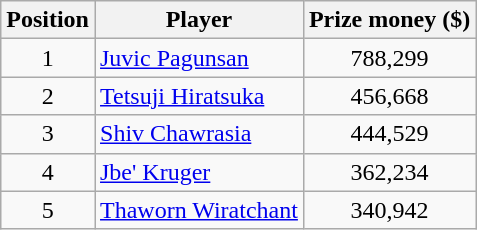<table class="wikitable">
<tr>
<th>Position</th>
<th>Player</th>
<th>Prize money ($)</th>
</tr>
<tr>
<td align=center>1</td>
<td> <a href='#'>Juvic Pagunsan</a></td>
<td align=center>788,299</td>
</tr>
<tr>
<td align=center>2</td>
<td> <a href='#'>Tetsuji Hiratsuka</a></td>
<td align=center>456,668</td>
</tr>
<tr>
<td align=center>3</td>
<td> <a href='#'>Shiv Chawrasia</a></td>
<td align=center>444,529</td>
</tr>
<tr>
<td align=center>4</td>
<td> <a href='#'>Jbe' Kruger</a></td>
<td align=center>362,234</td>
</tr>
<tr>
<td align=center>5</td>
<td> <a href='#'>Thaworn Wiratchant</a></td>
<td align=center>340,942</td>
</tr>
</table>
